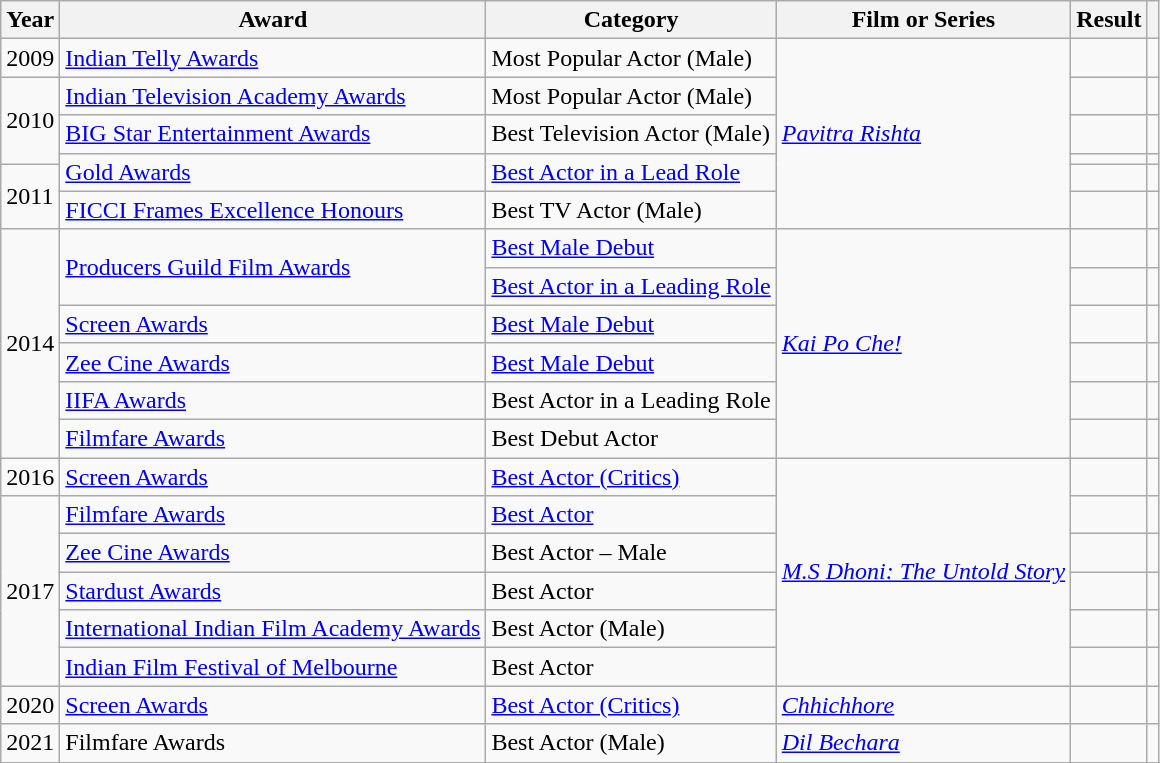<table class="wikitable sortable">
<tr>
<th>Year</th>
<th>Award</th>
<th>Category</th>
<th>Film or Series</th>
<th class="unsortable">Result</th>
<th class="unsortable"></th>
</tr>
<tr>
<td>2009</td>
<td><a href='#'>Indian Telly Awards</a></td>
<td>Most Popular Actor (Male)</td>
<td rowspan="6"><em><a href='#'>Pavitra Rishta</a></em></td>
<td></td>
<td></td>
</tr>
<tr>
<td rowspan="3">2010</td>
<td><a href='#'>Indian Television Academy Awards</a></td>
<td>Most Popular Actor (Male)</td>
<td></td>
<td></td>
</tr>
<tr>
<td><a href='#'>BIG Star Entertainment Awards</a></td>
<td>Best Television Actor (Male)</td>
<td></td>
<td></td>
</tr>
<tr>
<td rowspan="2"><a href='#'>Gold Awards</a></td>
<td rowspan="2"><a href='#'>Best Actor in a Lead Role</a></td>
<td></td>
<td></td>
</tr>
<tr>
<td rowspan="2">2011</td>
<td></td>
<td></td>
</tr>
<tr>
<td><a href='#'>FICCI Frames Excellence Honours</a></td>
<td>Best TV Actor (Male)</td>
<td></td>
<td></td>
</tr>
<tr>
<td rowspan="6">2014</td>
<td rowspan="2"><a href='#'>Producers Guild Film Awards</a></td>
<td><a href='#'>Best Male Debut</a></td>
<td rowspan="6"><em><a href='#'>Kai Po Che!</a></em></td>
<td></td>
<td></td>
</tr>
<tr>
<td><a href='#'>Best Actor in a Leading Role</a></td>
<td></td>
<td></td>
</tr>
<tr>
<td><a href='#'>Screen Awards</a></td>
<td><a href='#'>Best Male Debut</a></td>
<td></td>
<td></td>
</tr>
<tr>
<td><a href='#'>Zee Cine Awards</a></td>
<td><a href='#'>Best Male Debut</a></td>
<td></td>
<td></td>
</tr>
<tr>
<td><a href='#'>IIFA Awards</a></td>
<td>Best Actor in a Leading Role</td>
<td></td>
<td></td>
</tr>
<tr>
<td><a href='#'>Filmfare Awards</a></td>
<td Best Debut Actor>Best Debut Actor</td>
<td></td>
<td></td>
</tr>
<tr>
<td>2016</td>
<td><a href='#'>Screen Awards</a></td>
<td><a href='#'>Best Actor (Critics)</a></td>
<td rowspan="6"><a href='#'><em>M.S Dhoni: The Untold Story</em></a></td>
<td></td>
<td></td>
</tr>
<tr>
<td rowspan="5">2017</td>
<td><a href='#'>Filmfare Awards</a></td>
<td><a href='#'>Best Actor</a></td>
<td></td>
<td></td>
</tr>
<tr>
<td><a href='#'>Zee Cine Awards</a></td>
<td>Best Actor – Male</td>
<td></td>
<td></td>
</tr>
<tr>
<td><a href='#'>Stardust Awards</a></td>
<td>Best Actor</td>
<td></td>
<td></td>
</tr>
<tr>
<td><a href='#'>International Indian Film Academy Awards</a></td>
<td>Best Actor (Male)</td>
<td></td>
<td></td>
</tr>
<tr>
<td><a href='#'>Indian Film Festival of Melbourne</a></td>
<td>Best Actor</td>
<td></td>
<td></td>
</tr>
<tr>
<td>2020</td>
<td><a href='#'>Screen Awards</a></td>
<td><a href='#'>Best Actor (Critics)</a></td>
<td><em><a href='#'>Chhichhore</a></em></td>
<td></td>
<td></td>
</tr>
<tr>
<td>2021</td>
<td>Filmfare Awards</td>
<td>Best Actor (Male)</td>
<td><em><a href='#'>Dil Bechara</a></em></td>
<td></td>
<td></td>
</tr>
<tr>
</tr>
</table>
